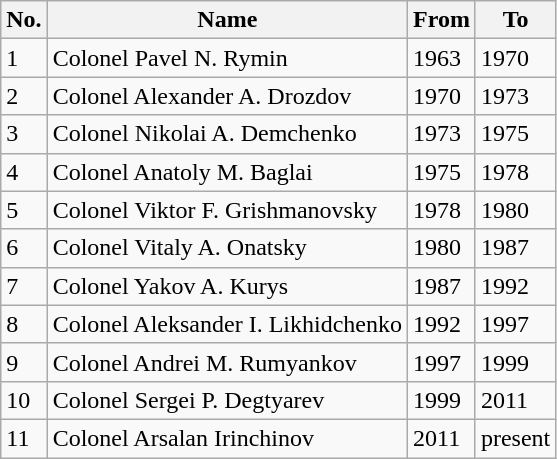<table class="wikitable">
<tr>
<th>No.</th>
<th>Name</th>
<th>From</th>
<th>To</th>
</tr>
<tr>
<td>1</td>
<td>Colonel Pavel N. Rymin</td>
<td>1963</td>
<td>1970</td>
</tr>
<tr>
<td>2</td>
<td>Colonel Alexander A. Drozdov</td>
<td>1970</td>
<td>1973</td>
</tr>
<tr>
<td>3</td>
<td>Colonel Nikolai A. Demchenko</td>
<td>1973</td>
<td>1975</td>
</tr>
<tr>
<td>4</td>
<td>Colonel Anatoly M. Baglai</td>
<td>1975</td>
<td>1978</td>
</tr>
<tr>
<td>5</td>
<td>Colonel Viktor F. Grishmanovsky</td>
<td>1978</td>
<td>1980</td>
</tr>
<tr>
<td>6</td>
<td>Colonel Vitaly A. Onatsky</td>
<td>1980</td>
<td>1987</td>
</tr>
<tr>
<td>7</td>
<td>Colonel Yakov A. Kurys</td>
<td>1987</td>
<td>1992</td>
</tr>
<tr>
<td>8</td>
<td>Colonel Aleksander I. Likhidchenko</td>
<td>1992</td>
<td>1997</td>
</tr>
<tr>
<td>9</td>
<td>Colonel Andrei M. Rumyankov</td>
<td>1997</td>
<td>1999</td>
</tr>
<tr>
<td>10</td>
<td>Colonel Sergei P. Degtyarev</td>
<td>1999</td>
<td>2011</td>
</tr>
<tr>
<td>11</td>
<td>Colonel Arsalan Irinchinov</td>
<td>2011</td>
<td>present</td>
</tr>
</table>
